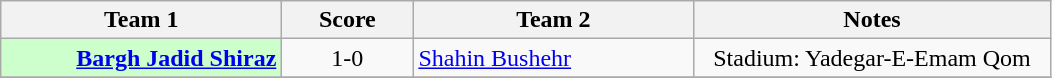<table class="wikitable" style="text-align:center">
<tr>
<th width=180>Team 1</th>
<th width=80>Score</th>
<th width=180>Team 2</th>
<th width=230>Notes</th>
</tr>
<tr>
<td style="background:#cfc;" align="right"><strong><a href='#'>Bargh Jadid Shiraz</a></strong></td>
<td>1-0</td>
<td align="left"><a href='#'>Shahin Bushehr</a></td>
<td>Stadium: Yadegar-E-Emam Qom</td>
</tr>
<tr>
</tr>
</table>
